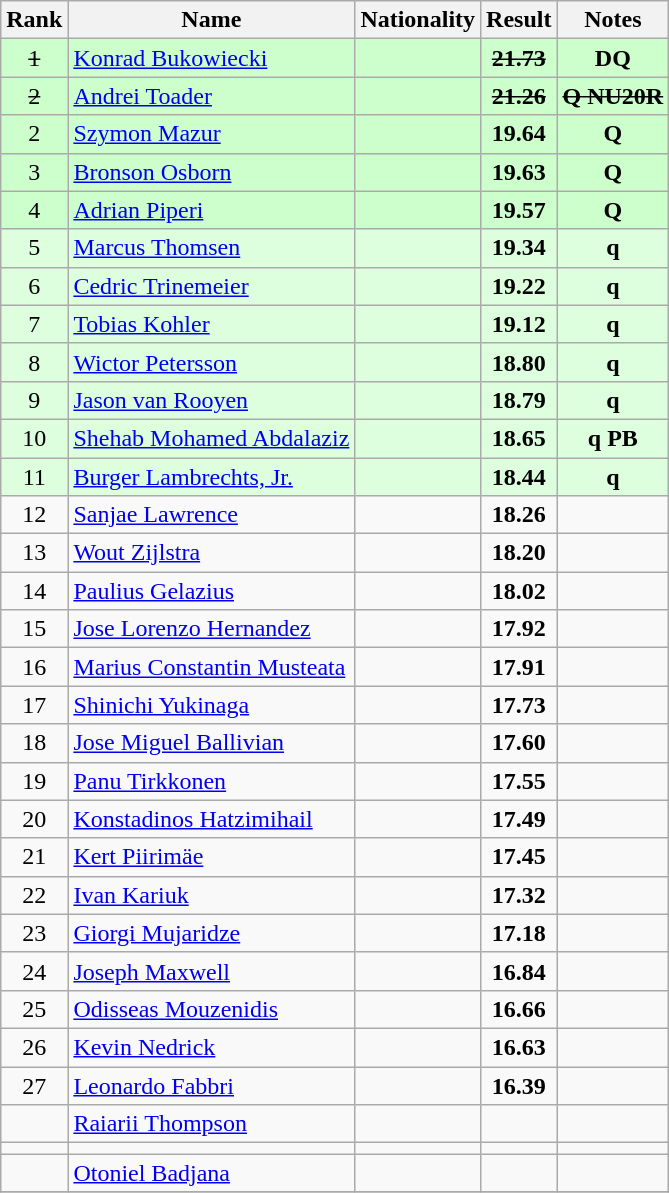<table class="wikitable sortable" style="text-align:center">
<tr>
<th>Rank</th>
<th>Name</th>
<th>Nationality</th>
<th>Result</th>
<th>Notes</th>
</tr>
<tr bgcolor=ccffcc>
<td><s>1 </s></td>
<td align=left><a href='#'>Konrad Bukowiecki</a></td>
<td align=left></td>
<td><s><strong>21.73</strong> </s></td>
<td><strong>DQ</strong></td>
</tr>
<tr bgcolor=ccffcc>
<td><s>2 </s></td>
<td align=left><a href='#'>Andrei Toader</a></td>
<td align=left></td>
<td><s> <strong>21.26</strong> </s></td>
<td><s><strong>Q NU20R</strong></s></td>
</tr>
<tr bgcolor=ccffcc>
<td>2</td>
<td align=left><a href='#'>Szymon Mazur</a></td>
<td align=left></td>
<td><strong>19.64</strong></td>
<td><strong>Q</strong></td>
</tr>
<tr bgcolor=ccffcc>
<td>3</td>
<td align=left><a href='#'>Bronson Osborn</a></td>
<td align=left></td>
<td><strong>19.63</strong></td>
<td><strong>Q</strong></td>
</tr>
<tr bgcolor=ccffcc>
<td>4</td>
<td align=left><a href='#'>Adrian Piperi</a></td>
<td align=left></td>
<td><strong>19.57</strong></td>
<td><strong>Q</strong></td>
</tr>
<tr bgcolor=ddffdd>
<td>5</td>
<td align=left><a href='#'>Marcus Thomsen</a></td>
<td align=left></td>
<td><strong>19.34</strong></td>
<td><strong>q</strong></td>
</tr>
<tr bgcolor=ddffdd>
<td>6</td>
<td align=left><a href='#'>Cedric Trinemeier</a></td>
<td align=left></td>
<td><strong>19.22</strong></td>
<td><strong>q</strong></td>
</tr>
<tr bgcolor=ddffdd>
<td>7</td>
<td align=left><a href='#'>Tobias Kohler</a></td>
<td align=left></td>
<td><strong>19.12</strong></td>
<td><strong>q</strong></td>
</tr>
<tr bgcolor=ddffdd>
<td>8</td>
<td align=left><a href='#'>Wictor Petersson</a></td>
<td align=left></td>
<td><strong>18.80</strong></td>
<td><strong>q</strong></td>
</tr>
<tr bgcolor=ddffdd>
<td>9</td>
<td align=left><a href='#'>Jason van Rooyen</a></td>
<td align=left></td>
<td><strong>18.79</strong></td>
<td><strong>q</strong></td>
</tr>
<tr bgcolor=ddffdd>
<td>10</td>
<td align=left><a href='#'>Shehab Mohamed Abdalaziz</a></td>
<td align=left></td>
<td><strong>18.65</strong></td>
<td><strong>q PB</strong></td>
</tr>
<tr bgcolor=ddffdd>
<td>11</td>
<td align=left><a href='#'>Burger Lambrechts, Jr.</a></td>
<td align=left></td>
<td><strong>18.44</strong></td>
<td><strong>q</strong></td>
</tr>
<tr>
<td>12</td>
<td align=left><a href='#'>Sanjae Lawrence</a></td>
<td align=left></td>
<td><strong>18.26</strong></td>
<td></td>
</tr>
<tr>
<td>13</td>
<td align=left><a href='#'>Wout Zijlstra</a></td>
<td align=left></td>
<td><strong>18.20</strong></td>
<td></td>
</tr>
<tr>
<td>14</td>
<td align=left><a href='#'>Paulius Gelazius</a></td>
<td align=left></td>
<td><strong>18.02</strong></td>
<td></td>
</tr>
<tr>
<td>15</td>
<td align=left><a href='#'>Jose Lorenzo Hernandez</a></td>
<td align=left></td>
<td><strong>17.92</strong></td>
<td></td>
</tr>
<tr>
<td>16</td>
<td align=left><a href='#'>Marius Constantin Musteata</a></td>
<td align=left></td>
<td><strong>17.91</strong></td>
<td></td>
</tr>
<tr>
<td>17</td>
<td align=left><a href='#'>Shinichi Yukinaga</a></td>
<td align=left></td>
<td><strong>17.73</strong></td>
<td></td>
</tr>
<tr>
<td>18</td>
<td align=left><a href='#'>Jose Miguel Ballivian</a></td>
<td align=left></td>
<td><strong>17.60</strong></td>
<td></td>
</tr>
<tr>
<td>19</td>
<td align=left><a href='#'>Panu Tirkkonen</a></td>
<td align=left></td>
<td><strong>17.55</strong></td>
<td></td>
</tr>
<tr>
<td>20</td>
<td align=left><a href='#'>Konstadinos Hatzimihail</a></td>
<td align=left></td>
<td><strong>17.49</strong></td>
<td></td>
</tr>
<tr>
<td>21</td>
<td align=left><a href='#'>Kert Piirimäe</a></td>
<td align=left></td>
<td><strong>17.45</strong></td>
<td></td>
</tr>
<tr>
<td>22</td>
<td align=left><a href='#'>Ivan Kariuk</a></td>
<td align=left></td>
<td><strong>17.32</strong></td>
<td></td>
</tr>
<tr>
<td>23</td>
<td align=left><a href='#'>Giorgi Mujaridze</a></td>
<td align=left></td>
<td><strong>17.18</strong></td>
<td></td>
</tr>
<tr>
<td>24</td>
<td align=left><a href='#'>Joseph Maxwell</a></td>
<td align=left></td>
<td><strong>16.84</strong></td>
<td></td>
</tr>
<tr>
<td>25</td>
<td align=left><a href='#'>Odisseas Mouzenidis</a></td>
<td align=left></td>
<td><strong>16.66</strong></td>
<td></td>
</tr>
<tr>
<td>26</td>
<td align=left><a href='#'>Kevin Nedrick</a></td>
<td align=left></td>
<td><strong>16.63</strong></td>
<td></td>
</tr>
<tr>
<td>27</td>
<td align=left><a href='#'>Leonardo Fabbri</a></td>
<td align=left></td>
<td><strong>16.39</strong></td>
<td></td>
</tr>
<tr>
<td></td>
<td align=left><a href='#'>Raiarii Thompson</a></td>
<td align=left></td>
<td><strong></strong></td>
<td></td>
</tr>
<tr>
<td></td>
<td align=left></td>
<td align=left></td>
<td><strong></strong></td>
<td></td>
</tr>
<tr>
<td></td>
<td align=left><a href='#'>Otoniel Badjana</a></td>
<td align=left></td>
<td><strong></strong></td>
<td></td>
</tr>
<tr>
</tr>
</table>
